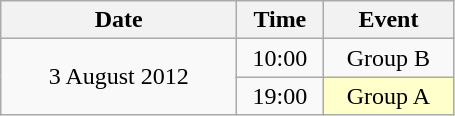<table class = "wikitable" style="text-align:center;">
<tr>
<th width=150>Date</th>
<th width=50>Time</th>
<th width=80>Event</th>
</tr>
<tr>
<td rowspan=2>3 August 2012</td>
<td>10:00</td>
<td>Group B</td>
</tr>
<tr>
<td>19:00</td>
<td bgcolor=ffffcc>Group A</td>
</tr>
</table>
